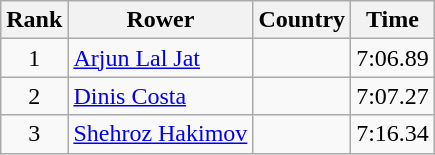<table class="wikitable" style="text-align:center">
<tr>
<th>Rank</th>
<th>Rower</th>
<th>Country</th>
<th>Time</th>
</tr>
<tr>
<td>1</td>
<td align="left"><a href='#'>Arjun Lal Jat</a></td>
<td align="left"></td>
<td>7:06.89</td>
</tr>
<tr>
<td>2</td>
<td align="left"><a href='#'>Dinis Costa</a></td>
<td align="left"></td>
<td>7:07.27</td>
</tr>
<tr>
<td>3</td>
<td align="left"><a href='#'>Shehroz Hakimov</a></td>
<td align="left"></td>
<td>7:16.34</td>
</tr>
</table>
